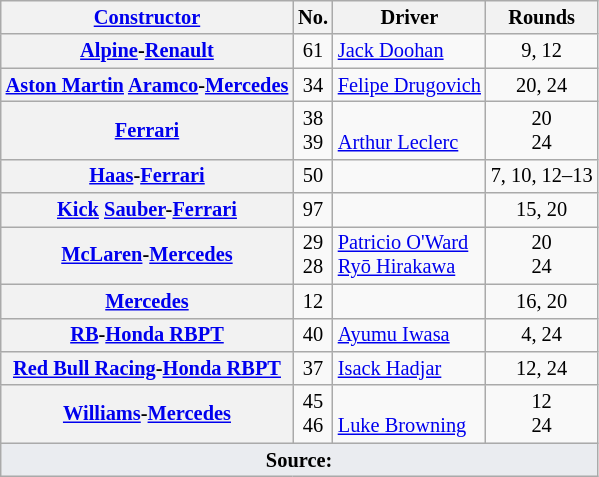<table class="wikitable" style="font-size:85%">
<tr>
<th scope="col"><a href='#'>Constructor</a></th>
<th scope="col">No.</th>
<th scope="col">Driver</th>
<th>Rounds</th>
</tr>
<tr>
<th nowrap><a href='#'>Alpine</a>-<a href='#'>Renault</a></th>
<td style="text-align:center" nowrap>61</td>
<td><a href='#'>Jack Doohan</a></td>
<td style="text-align:center" nowrap>9, 12</td>
</tr>
<tr>
<th nowrap><a href='#'>Aston Martin</a> <a href='#'>Aramco</a>-<a href='#'>Mercedes</a></th>
<td style="text-align:center" nowrap>34</td>
<td><a href='#'>Felipe Drugovich</a></td>
<td style="text-align:center" nowrap>20, 24</td>
</tr>
<tr>
<th><a href='#'>Ferrari</a></th>
<td style="text-align:center" nowrap>38<br>39</td>
<td><br><a href='#'>Arthur Leclerc</a></td>
<td style="text-align:center" nowrap>20<br>24</td>
</tr>
<tr>
<th nowrap><a href='#'>Haas</a>-<a href='#'>Ferrari</a></th>
<td style="text-align:center" nowrap>50</td>
<td></td>
<td style="text-align:center" nowrap>7, 10, 12–13</td>
</tr>
<tr>
<th><a href='#'>Kick</a> <a href='#'>Sauber</a>-<a href='#'>Ferrari</a></th>
<td style="text-align:center" nowrap>97</td>
<td></td>
<td style="text-align:center" nowrap>15, 20</td>
</tr>
<tr>
<th><a href='#'>McLaren</a>-<a href='#'>Mercedes</a></th>
<td style="text-align:center" nowrap>29<br>28</td>
<td><a href='#'>Patricio O'Ward</a><br><a href='#'>Ryō Hirakawa</a></td>
<td style="text-align:center" nowrap>20<br>24</td>
</tr>
<tr>
<th><a href='#'>Mercedes</a></th>
<td style="text-align:center" nowrap>12</td>
<td></td>
<td style="text-align:center" nowrap>16, 20</td>
</tr>
<tr>
<th><a href='#'>RB</a>-<a href='#'>Honda RBPT</a></th>
<td style="text-align:center" nowrap>40</td>
<td><a href='#'>Ayumu Iwasa</a></td>
<td style="text-align:center" nowrap>4, 24</td>
</tr>
<tr>
<th nowrap><a href='#'>Red Bull Racing</a>-<a href='#'>Honda RBPT</a></th>
<td style="text-align:center" nowrap>37</td>
<td><a href='#'>Isack Hadjar</a></td>
<td style="text-align:center" nowrap>12, 24</td>
</tr>
<tr>
<th><a href='#'>Williams</a>-<a href='#'>Mercedes</a></th>
<td style="text-align:center" nowrap>45<br>46</td>
<td><br><a href='#'>Luke Browning</a></td>
<td style="text-align:center" nowrap>12<br>24</td>
</tr>
<tr class="sortbottom">
<td colspan="4" style="background-color:#EAECF0;text-align:center"><strong>Source:</strong></td>
</tr>
</table>
